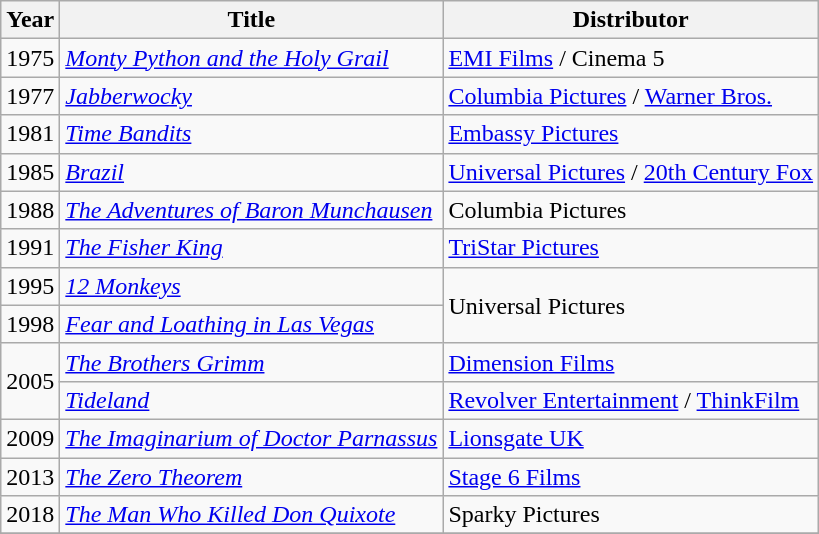<table class="wikitable unsortable">
<tr>
<th>Year</th>
<th>Title</th>
<th>Distributor</th>
</tr>
<tr>
<td>1975</td>
<td><em><a href='#'>Monty Python and the Holy Grail</a></em></td>
<td><a href='#'>EMI Films</a> / Cinema 5</td>
</tr>
<tr>
<td>1977</td>
<td><em><a href='#'>Jabberwocky</a></em></td>
<td><a href='#'>Columbia Pictures</a> / <a href='#'>Warner Bros.</a></td>
</tr>
<tr>
<td>1981</td>
<td><em><a href='#'>Time Bandits</a></em></td>
<td><a href='#'>Embassy Pictures</a></td>
</tr>
<tr>
<td>1985</td>
<td><em><a href='#'>Brazil</a></em></td>
<td><a href='#'>Universal Pictures</a> / <a href='#'>20th Century Fox</a></td>
</tr>
<tr>
<td>1988</td>
<td><em><a href='#'>The Adventures of Baron Munchausen</a></em></td>
<td>Columbia Pictures</td>
</tr>
<tr>
<td>1991</td>
<td><em><a href='#'>The Fisher King</a></em></td>
<td><a href='#'>TriStar Pictures</a></td>
</tr>
<tr>
<td>1995</td>
<td><em><a href='#'>12 Monkeys</a></em></td>
<td rowspan=2>Universal Pictures</td>
</tr>
<tr>
<td>1998</td>
<td><em><a href='#'>Fear and Loathing in Las Vegas</a></em></td>
</tr>
<tr>
<td rowspan=2>2005</td>
<td><em><a href='#'>The Brothers Grimm</a></em></td>
<td><a href='#'>Dimension Films</a></td>
</tr>
<tr>
<td><em><a href='#'>Tideland</a></em></td>
<td><a href='#'>Revolver Entertainment</a> / <a href='#'>ThinkFilm</a></td>
</tr>
<tr>
<td>2009</td>
<td><em><a href='#'>The Imaginarium of Doctor Parnassus</a></em></td>
<td><a href='#'>Lionsgate UK</a></td>
</tr>
<tr>
<td>2013</td>
<td><em><a href='#'>The Zero Theorem</a></em></td>
<td><a href='#'>Stage 6 Films</a></td>
</tr>
<tr>
<td>2018</td>
<td><em><a href='#'>The Man Who Killed Don Quixote</a></em></td>
<td>Sparky Pictures</td>
</tr>
<tr>
</tr>
</table>
